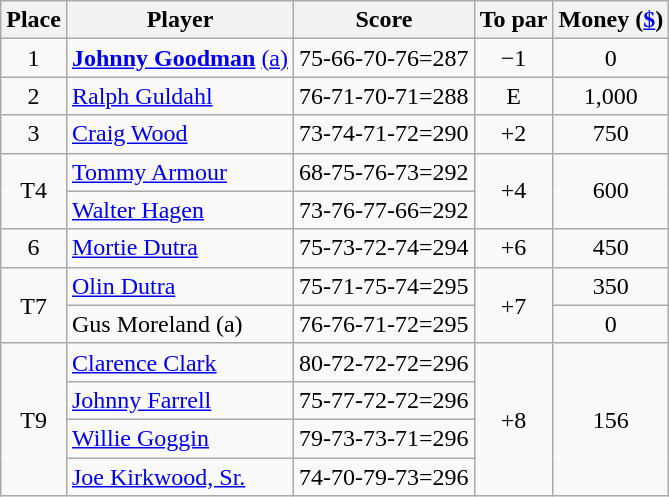<table class=wikitable>
<tr>
<th>Place</th>
<th>Player</th>
<th>Score</th>
<th>To par</th>
<th>Money (<a href='#'>$</a>)</th>
</tr>
<tr>
<td align=center>1</td>
<td> <strong><a href='#'>Johnny Goodman</a></strong> <a href='#'>(a)</a></td>
<td>75-66-70-76=287</td>
<td align=center>−1</td>
<td align=center>0</td>
</tr>
<tr>
<td align=center>2</td>
<td> <a href='#'>Ralph Guldahl</a></td>
<td>76-71-70-71=288</td>
<td align=center>E</td>
<td align=center>1,000</td>
</tr>
<tr>
<td align=center>3</td>
<td> <a href='#'>Craig Wood</a></td>
<td>73-74-71-72=290</td>
<td align=center>+2</td>
<td align=center>750</td>
</tr>
<tr>
<td rowspan=2 align=center>T4</td>
<td> <a href='#'>Tommy Armour</a></td>
<td>68-75-76-73=292</td>
<td rowspan=2 align=center>+4</td>
<td rowspan=2 align=center>600</td>
</tr>
<tr>
<td> <a href='#'>Walter Hagen</a></td>
<td>73-76-77-66=292</td>
</tr>
<tr>
<td align=center>6</td>
<td> <a href='#'>Mortie Dutra</a></td>
<td>75-73-72-74=294</td>
<td align=center>+6</td>
<td align=center>450</td>
</tr>
<tr>
<td rowspan=2 align=center>T7</td>
<td> <a href='#'>Olin Dutra</a></td>
<td>75-71-75-74=295</td>
<td rowspan=2 align=center>+7</td>
<td align=center>350</td>
</tr>
<tr>
<td> Gus Moreland (a)</td>
<td>76-76-71-72=295</td>
<td align=center>0</td>
</tr>
<tr>
<td rowspan=4 align=center>T9</td>
<td> <a href='#'>Clarence Clark</a></td>
<td>80-72-72-72=296</td>
<td rowspan=4 align=center>+8</td>
<td rowspan=4 align=center>156</td>
</tr>
<tr>
<td> <a href='#'>Johnny Farrell</a></td>
<td>75-77-72-72=296</td>
</tr>
<tr>
<td> <a href='#'>Willie Goggin</a></td>
<td>79-73-73-71=296</td>
</tr>
<tr>
<td> <a href='#'>Joe Kirkwood, Sr.</a></td>
<td>74-70-79-73=296</td>
</tr>
</table>
